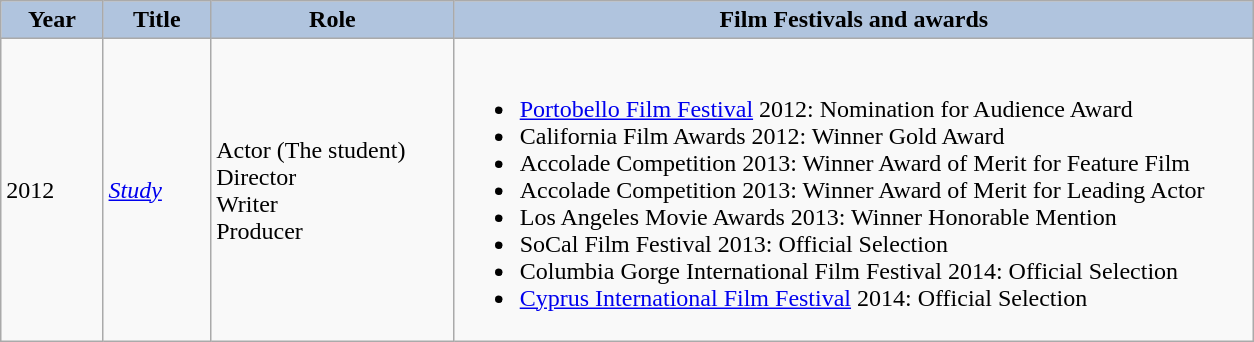<table class="wikitable">
<tr>
<th style="background:#B0C4DE;">Year</th>
<th style="background:#B0C4DE;">Title</th>
<th style="background:#B0C4DE;">Role</th>
<th style="background:#B0C4DE;">Film Festivals and awards</th>
</tr>
<tr>
<td style="padding-right: 2em">2012</td>
<td style="padding-right: 2em"><em><a href='#'>Study</a></em></td>
<td style="padding-right: 2em">Actor (The student)<br>Director<br>Writer<br>Producer</td>
<td style="padding-right: 2em"><br><ul><li><a href='#'>Portobello Film Festival</a> 2012: Nomination for Audience Award</li><li>California Film Awards 2012: Winner Gold Award</li><li>Accolade Competition 2013: Winner Award of Merit for Feature Film</li><li>Accolade Competition 2013: Winner Award of Merit for Leading Actor</li><li>Los Angeles Movie Awards 2013: Winner Honorable Mention</li><li>SoCal Film Festival 2013: Official Selection</li><li>Columbia Gorge International Film Festival 2014: Official Selection</li><li><a href='#'>Cyprus International Film Festival</a> 2014: Official Selection</li></ul></td>
</tr>
</table>
